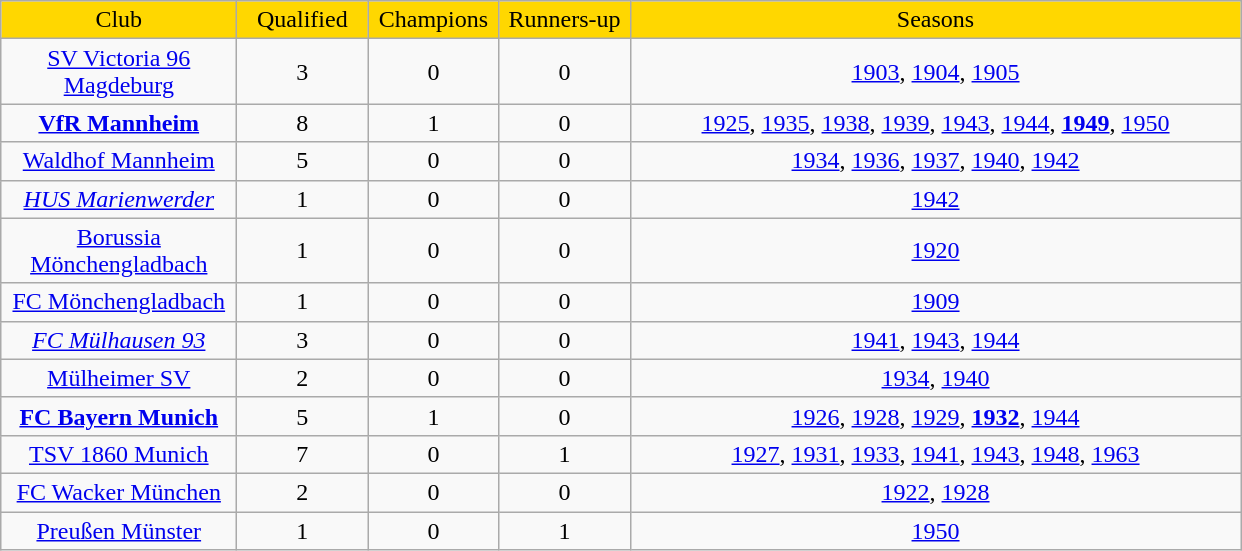<table class="wikitable sortable">
<tr align="center" bgcolor="#FFD700">
<td width="150">Club</td>
<td width="80">Qualified</td>
<td width="80">Champions</td>
<td width="80">Runners-up</td>
<td width="400">Seasons</td>
</tr>
<tr align="center">
<td><a href='#'>SV Victoria 96 Magdeburg</a></td>
<td>3</td>
<td>0</td>
<td>0</td>
<td><a href='#'>1903</a>, <a href='#'>1904</a>, <a href='#'>1905</a></td>
</tr>
<tr align="center">
<td><strong><a href='#'>VfR Mannheim</a></strong></td>
<td>8</td>
<td>1</td>
<td>0</td>
<td><a href='#'>1925</a>, <a href='#'>1935</a>, <a href='#'>1938</a>, <a href='#'>1939</a>, <a href='#'>1943</a>, <a href='#'>1944</a>, <strong><a href='#'>1949</a></strong>, <a href='#'>1950</a></td>
</tr>
<tr align="center">
<td><a href='#'>Waldhof Mannheim</a></td>
<td>5</td>
<td>0</td>
<td>0</td>
<td><a href='#'>1934</a>, <a href='#'>1936</a>, <a href='#'>1937</a>, <a href='#'>1940</a>, <a href='#'>1942</a></td>
</tr>
<tr align="center">
<td><em><a href='#'>HUS Marienwerder</a></em></td>
<td>1</td>
<td>0</td>
<td>0</td>
<td><a href='#'>1942</a></td>
</tr>
<tr align="center">
<td><a href='#'>Borussia Mönchengladbach</a></td>
<td>1</td>
<td>0</td>
<td>0</td>
<td><a href='#'>1920</a></td>
</tr>
<tr align="center">
<td><a href='#'>FC Mönchengladbach</a></td>
<td>1</td>
<td>0</td>
<td>0</td>
<td><a href='#'>1909</a></td>
</tr>
<tr align="center">
<td><em><a href='#'>FC Mülhausen 93</a></em></td>
<td>3</td>
<td>0</td>
<td>0</td>
<td><a href='#'>1941</a>, <a href='#'>1943</a>, <a href='#'>1944</a></td>
</tr>
<tr align="center">
<td><a href='#'>Mülheimer SV</a></td>
<td>2</td>
<td>0</td>
<td>0</td>
<td><a href='#'>1934</a>, <a href='#'>1940</a></td>
</tr>
<tr align="center">
<td><strong><a href='#'>FC Bayern Munich</a></strong></td>
<td>5</td>
<td>1</td>
<td>0</td>
<td><a href='#'>1926</a>, <a href='#'>1928</a>, <a href='#'>1929</a>, <strong><a href='#'>1932</a></strong>, <a href='#'>1944</a></td>
</tr>
<tr align="center">
<td><a href='#'>TSV 1860 Munich</a></td>
<td>7</td>
<td>0</td>
<td>1</td>
<td><a href='#'>1927</a>, <a href='#'>1931</a>, <a href='#'>1933</a>, <a href='#'>1941</a>, <a href='#'>1943</a>, <a href='#'>1948</a>, <a href='#'>1963</a></td>
</tr>
<tr align="center">
<td><a href='#'>FC Wacker München</a></td>
<td>2</td>
<td>0</td>
<td>0</td>
<td><a href='#'>1922</a>, <a href='#'>1928</a></td>
</tr>
<tr align="center">
<td><a href='#'>Preußen Münster</a></td>
<td>1</td>
<td>0</td>
<td>1</td>
<td><a href='#'>1950</a></td>
</tr>
</table>
